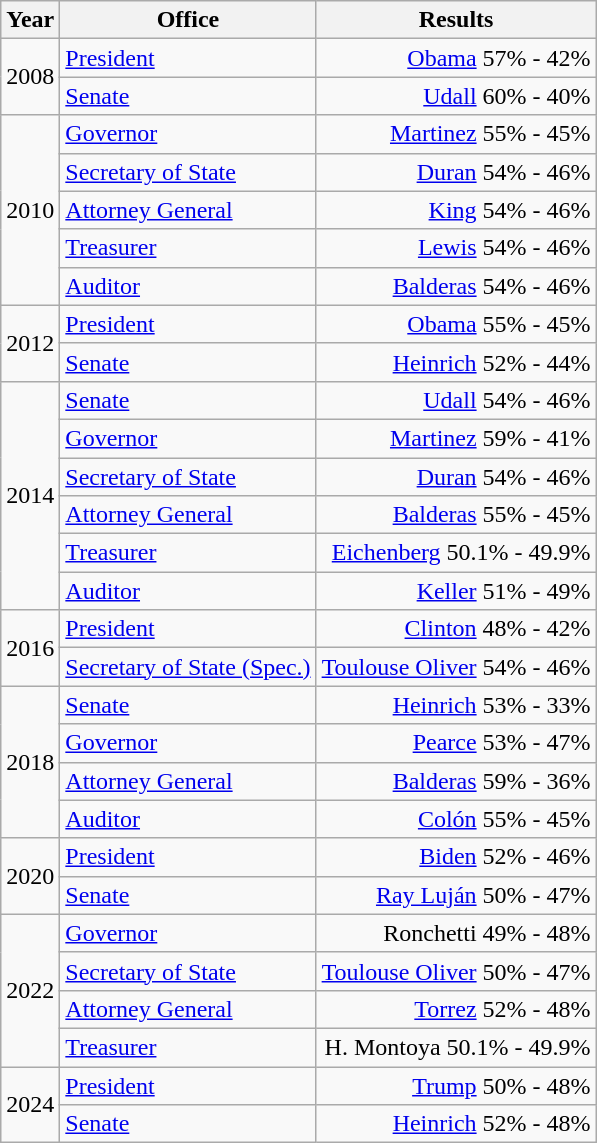<table class=wikitable>
<tr>
<th>Year</th>
<th>Office</th>
<th>Results</th>
</tr>
<tr>
<td rowspan=2>2008</td>
<td><a href='#'>President</a></td>
<td align="right" ><a href='#'>Obama</a> 57% - 42%</td>
</tr>
<tr>
<td><a href='#'>Senate</a></td>
<td align="right" ><a href='#'>Udall</a> 60% - 40%</td>
</tr>
<tr>
<td rowspan=5>2010</td>
<td><a href='#'>Governor</a></td>
<td align="right" ><a href='#'>Martinez</a> 55% - 45%</td>
</tr>
<tr>
<td><a href='#'>Secretary of State</a></td>
<td align="right" ><a href='#'>Duran</a> 54% - 46%</td>
</tr>
<tr>
<td><a href='#'>Attorney General</a></td>
<td align="right" ><a href='#'>King</a> 54% - 46%</td>
</tr>
<tr>
<td><a href='#'>Treasurer</a></td>
<td align="right" ><a href='#'>Lewis</a> 54% - 46%</td>
</tr>
<tr>
<td><a href='#'>Auditor</a></td>
<td align="right" ><a href='#'>Balderas</a> 54% - 46%</td>
</tr>
<tr>
<td rowspan=2>2012</td>
<td><a href='#'>President</a></td>
<td align="right" ><a href='#'>Obama</a> 55% - 45%</td>
</tr>
<tr>
<td><a href='#'>Senate</a></td>
<td align="right" ><a href='#'>Heinrich</a> 52% - 44%</td>
</tr>
<tr>
<td rowspan=6>2014</td>
<td><a href='#'>Senate</a></td>
<td align="right" ><a href='#'>Udall</a> 54% - 46%</td>
</tr>
<tr>
<td><a href='#'>Governor</a></td>
<td align="right" ><a href='#'>Martinez</a> 59% - 41%</td>
</tr>
<tr>
<td><a href='#'>Secretary of State</a></td>
<td align="right" ><a href='#'>Duran</a> 54% - 46%</td>
</tr>
<tr>
<td><a href='#'>Attorney General</a></td>
<td align="right" ><a href='#'>Balderas</a> 55% - 45%</td>
</tr>
<tr>
<td><a href='#'>Treasurer</a></td>
<td align="right" ><a href='#'>Eichenberg</a> 50.1% - 49.9%</td>
</tr>
<tr>
<td><a href='#'>Auditor</a></td>
<td align="right" ><a href='#'>Keller</a> 51% - 49%</td>
</tr>
<tr>
<td rowspan=2>2016</td>
<td><a href='#'>President</a></td>
<td align="right" ><a href='#'>Clinton</a> 48% - 42%</td>
</tr>
<tr>
<td><a href='#'>Secretary of State (Spec.)</a></td>
<td align="right" ><a href='#'>Toulouse Oliver</a> 54% - 46%</td>
</tr>
<tr>
<td rowspan=4>2018</td>
<td><a href='#'>Senate</a></td>
<td align="right" ><a href='#'>Heinrich</a> 53% - 33%</td>
</tr>
<tr>
<td><a href='#'>Governor</a></td>
<td align="right" ><a href='#'>Pearce</a> 53% - 47%</td>
</tr>
<tr>
<td><a href='#'>Attorney General</a></td>
<td align="right" ><a href='#'>Balderas</a> 59% - 36%</td>
</tr>
<tr>
<td><a href='#'>Auditor</a></td>
<td align="right" ><a href='#'>Colón</a> 55% - 45%</td>
</tr>
<tr>
<td rowspan=2>2020</td>
<td><a href='#'>President</a></td>
<td align="right" ><a href='#'>Biden</a> 52% - 46%</td>
</tr>
<tr>
<td><a href='#'>Senate</a></td>
<td align="right" ><a href='#'>Ray Luján</a> 50% - 47%</td>
</tr>
<tr>
<td rowspan=4>2022</td>
<td><a href='#'>Governor</a></td>
<td align="right" >Ronchetti 49% - 48%</td>
</tr>
<tr>
<td><a href='#'>Secretary of State</a></td>
<td align="right" ><a href='#'>Toulouse Oliver</a> 50% - 47%</td>
</tr>
<tr>
<td><a href='#'>Attorney General</a></td>
<td align="right" ><a href='#'>Torrez</a> 52% - 48%</td>
</tr>
<tr>
<td><a href='#'>Treasurer</a></td>
<td align="right" >H. Montoya 50.1% - 49.9%</td>
</tr>
<tr>
<td rowspan=2>2024</td>
<td><a href='#'>President</a></td>
<td align="right" ><a href='#'>Trump</a> 50% - 48%</td>
</tr>
<tr>
<td><a href='#'>Senate</a></td>
<td align="right" ><a href='#'>Heinrich</a> 52% - 48%</td>
</tr>
</table>
